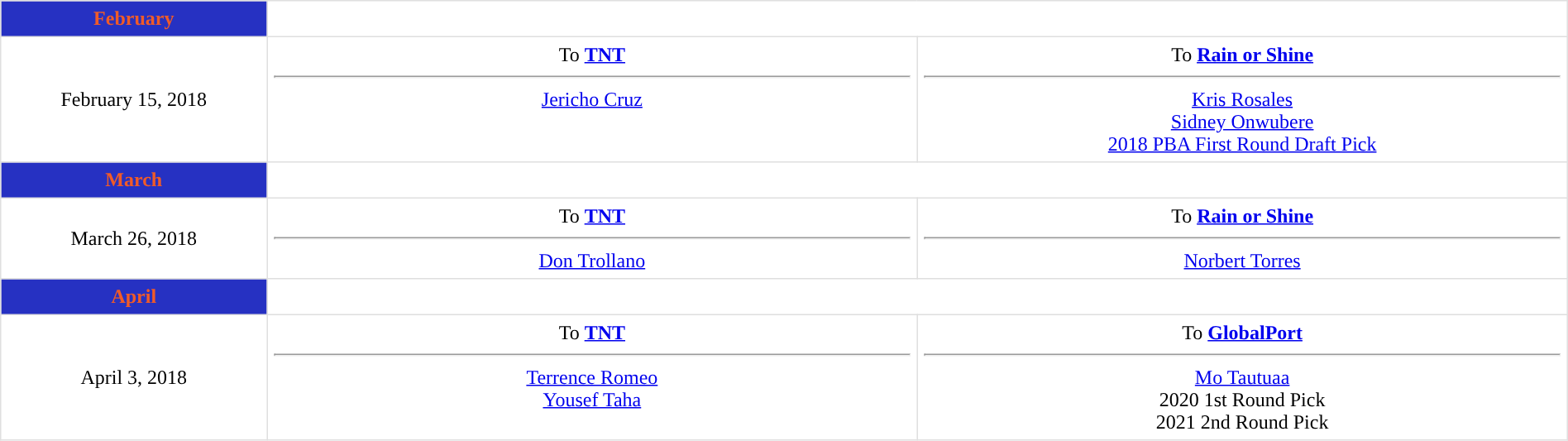<table border=1 style="border-collapse:collapse; text-align: center; width: 100%" bordercolor="#DFDFDF"  cellpadding="5">
<tr bgcolor="eeeeee">
<th style="background:#2631C2; color:#F05B28; ">February</th>
</tr>
<tr>
<td style="width:12%">February 15, 2018</td>
<td style="width:29.3%" valign="top">To <strong><a href='#'>TNT</a></strong><hr><a href='#'>Jericho Cruz</a></td>
<td style="width:29.3%" valign="top">To <strong><a href='#'>Rain or Shine</a></strong><hr><a href='#'>Kris Rosales</a><br><a href='#'>Sidney Onwubere</a><br><a href='#'>2018 PBA First Round Draft Pick</a></td>
</tr>
<tr bgcolor="eeeeee">
<th style="background:#2631C2; color:#F05B28; ">March</th>
</tr>
<tr>
<td style="width:12%">March 26, 2018</td>
<td style="width:29.3%" valign="top">To <strong><a href='#'>TNT</a></strong><hr><a href='#'>Don Trollano</a></td>
<td style="width:29.3%" valign="top">To <strong><a href='#'>Rain or Shine</a></strong><hr><a href='#'>Norbert Torres</a></td>
</tr>
<tr bgcolor="eeeeee">
<th style="background:#2631C2; color:#F05B28; ">April</th>
</tr>
<tr>
<td style="width:12%">April 3, 2018</td>
<td style="width:29.3%" valign="top">To <strong><a href='#'>TNT</a></strong><hr><a href='#'>Terrence Romeo</a><br><a href='#'>Yousef Taha</a></td>
<td style="width:29.3%" valign="top">To <strong><a href='#'>GlobalPort</a></strong><hr><a href='#'>Mo Tautuaa</a><br>2020 1st Round Pick<br>2021 2nd Round Pick</td>
</tr>
</table>
